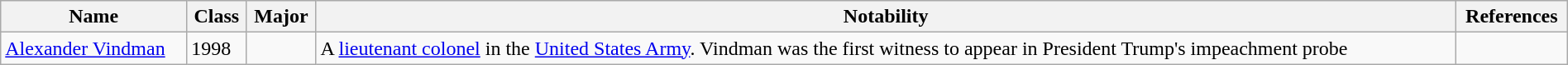<table class="wikitable" style="width:100%;">
<tr>
<th>Name</th>
<th>Class</th>
<th>Major</th>
<th>Notability</th>
<th>References</th>
</tr>
<tr>
<td><a href='#'>Alexander Vindman</a></td>
<td>1998</td>
<td></td>
<td>A <a href='#'>lieutenant colonel</a> in the <a href='#'>United States Army</a>. Vindman was the first witness to appear in President Trump's impeachment probe</td>
<td></td>
</tr>
</table>
